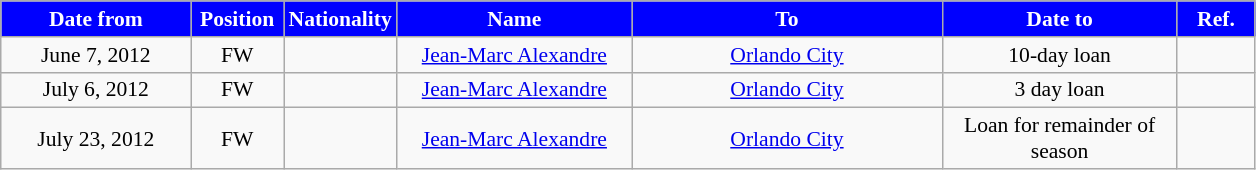<table class="wikitable" style="text-align:center; font-size:90%; ">
<tr>
<th style="background:#00f; color:white; width:120px;">Date from</th>
<th style="background:#00f; color:white; width:55px;">Position</th>
<th style="background:#00f; color:white; width:55px;">Nationality</th>
<th style="background:#00f; color:white; width:150px;">Name</th>
<th style="background:#00f; color:white; width:200px;">To</th>
<th style="background:#00f; color:white; width:150px;">Date to</th>
<th style="background:#00f; color:white; width:45px;">Ref.</th>
</tr>
<tr>
<td>June 7, 2012</td>
<td>FW</td>
<td></td>
<td><a href='#'>Jean-Marc Alexandre</a></td>
<td> <a href='#'>Orlando City</a></td>
<td>10-day loan</td>
<td></td>
</tr>
<tr>
<td>July 6, 2012</td>
<td>FW</td>
<td></td>
<td><a href='#'>Jean-Marc Alexandre</a></td>
<td> <a href='#'>Orlando City</a></td>
<td>3 day loan</td>
<td></td>
</tr>
<tr>
<td>July 23, 2012</td>
<td>FW</td>
<td></td>
<td><a href='#'>Jean-Marc Alexandre</a></td>
<td> <a href='#'>Orlando City</a></td>
<td>Loan for remainder of season</td>
<td></td>
</tr>
</table>
